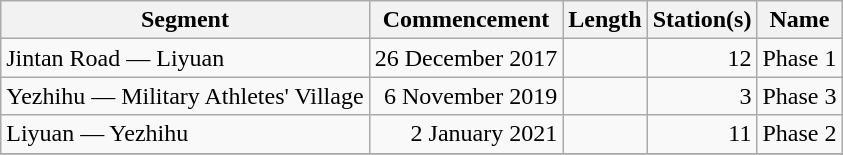<table class="wikitable" style="border-collapse: collapse; text-align: right;">
<tr>
<th>Segment</th>
<th>Commencement</th>
<th>Length</th>
<th>Station(s)</th>
<th>Name</th>
</tr>
<tr>
<td style="text-align: left;">Jintan Road — Liyuan</td>
<td>26 December 2017</td>
<td></td>
<td>12</td>
<td style="text-align: left;">Phase 1</td>
</tr>
<tr>
<td style="text-align: left;">Yezhihu — Military Athletes' Village</td>
<td>6 November 2019</td>
<td></td>
<td>3</td>
<td style="text-align: left;">Phase 3</td>
</tr>
<tr>
<td style="text-align: left;">Liyuan — Yezhihu</td>
<td>2 January 2021</td>
<td></td>
<td>11</td>
<td style="text-align: left;">Phase 2</td>
</tr>
<tr>
</tr>
</table>
